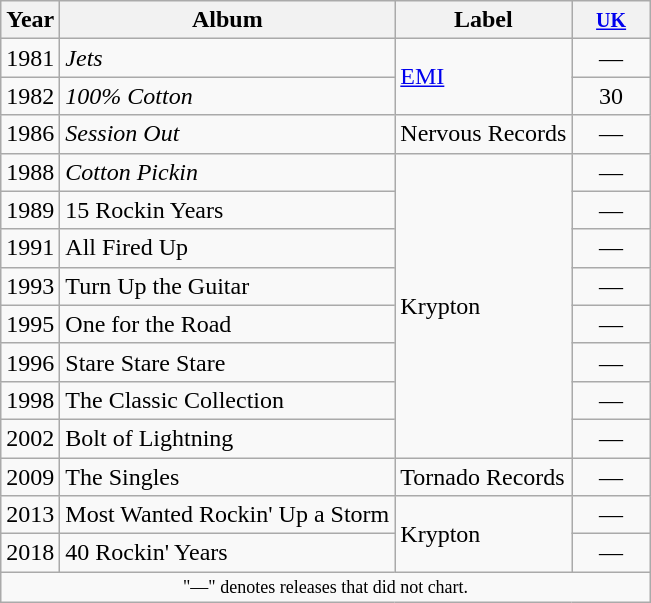<table class="wikitable">
<tr>
<th>Year</th>
<th>Album</th>
<th>Label</th>
<th style="width:45px;"><small><a href='#'>UK</a></small><br></th>
</tr>
<tr>
<td>1981</td>
<td><em>Jets</em></td>
<td rowspan="2"><a href='#'>EMI</a></td>
<td align=center>—</td>
</tr>
<tr>
<td>1982</td>
<td><em>100% Cotton</em></td>
<td align=center>30</td>
</tr>
<tr>
<td>1986</td>
<td><em>Session Out</em></td>
<td>Nervous Records</td>
<td align=center>—</td>
</tr>
<tr>
<td>1988</td>
<td><em>Cotton Pickin<strong></td>
<td rowspan="8">Krypton</td>
<td align=center>—</td>
</tr>
<tr>
<td>1989</td>
<td></em>15 Rockin Years<em></td>
<td align=center>—</td>
</tr>
<tr>
<td>1991</td>
<td></em>All Fired Up<em></td>
<td align=center>—</td>
</tr>
<tr>
<td>1993</td>
<td></em>Turn Up the Guitar<em></td>
<td align=center>—</td>
</tr>
<tr>
<td>1995</td>
<td></em>One for the Road<em></td>
<td align=center>—</td>
</tr>
<tr>
<td>1996</td>
<td></em>Stare Stare Stare<em></td>
<td align=center>—</td>
</tr>
<tr>
<td>1998</td>
<td></em>The Classic Collection<em></td>
<td align=center>—</td>
</tr>
<tr>
<td>2002</td>
<td></em>Bolt of Lightning<em></td>
<td align=center>—</td>
</tr>
<tr>
<td>2009</td>
<td></em>The Singles<em></td>
<td>Tornado Records</td>
<td align=center>—</td>
</tr>
<tr>
<td>2013</td>
<td></em>Most Wanted Rockin' Up a Storm<em></td>
<td rowspan="2">Krypton</td>
<td align=center>—</td>
</tr>
<tr>
<td>2018</td>
<td></em>40 Rockin' Years<em></td>
<td align=center>—</td>
</tr>
<tr>
<td colspan="4" style="text-align:center; font-size:9pt;">"—" denotes releases that did not chart.</td>
</tr>
</table>
